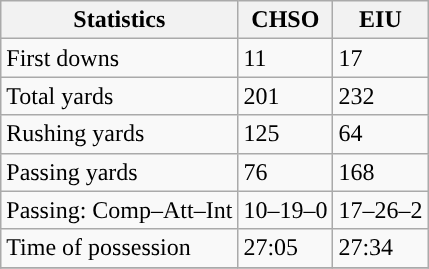<table class="wikitable" style="float: left;">
<tr>
<th>Statistics</th>
<th>CHSO</th>
<th>EIU</th>
</tr>
<tr>
<td>First downs</td>
<td>11</td>
<td>17</td>
</tr>
<tr>
<td>Total yards</td>
<td>201</td>
<td>232</td>
</tr>
<tr>
<td>Rushing yards</td>
<td>125</td>
<td>64</td>
</tr>
<tr>
<td>Passing yards</td>
<td>76</td>
<td>168</td>
</tr>
<tr>
<td>Passing: Comp–Att–Int</td>
<td>10–19–0</td>
<td>17–26–2</td>
</tr>
<tr>
<td>Time of possession</td>
<td>27:05</td>
<td>27:34</td>
</tr>
<tr>
</tr>
</table>
